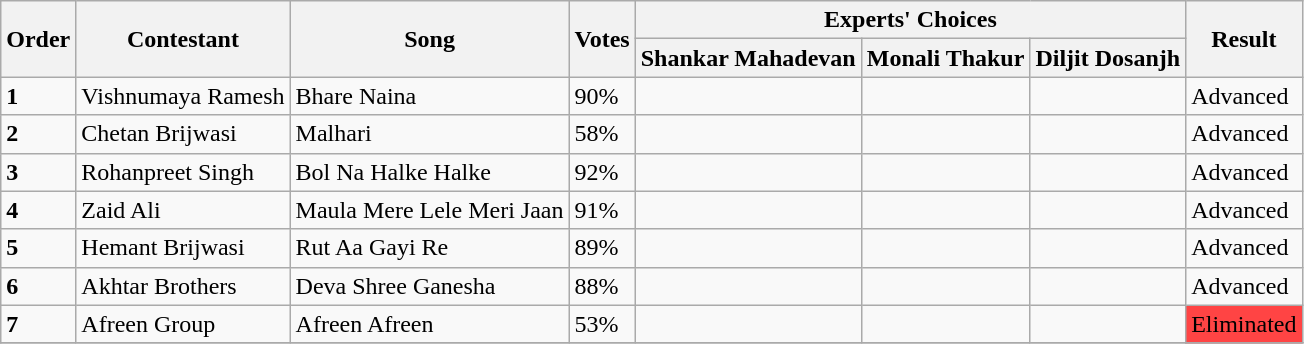<table class="wikitable sortable mw-collapsible">
<tr>
<th rowspan="2">Order</th>
<th rowspan="2">Contestant</th>
<th rowspan="2">Song</th>
<th rowspan="2">Votes</th>
<th colspan="3">Experts' Choices</th>
<th rowspan="2">Result</th>
</tr>
<tr>
<th>Shankar Mahadevan</th>
<th>Monali Thakur</th>
<th>Diljit Dosanjh</th>
</tr>
<tr>
<td><strong>1</strong></td>
<td>Vishnumaya Ramesh</td>
<td>Bhare Naina</td>
<td>90%</td>
<td></td>
<td></td>
<td></td>
<td>Advanced</td>
</tr>
<tr>
<td><strong>2</strong></td>
<td>Chetan Brijwasi</td>
<td>Malhari</td>
<td>58%</td>
<td></td>
<td></td>
<td></td>
<td>Advanced</td>
</tr>
<tr>
<td><strong>3</strong></td>
<td>Rohanpreet Singh</td>
<td>Bol Na Halke Halke</td>
<td>92%</td>
<td></td>
<td></td>
<td></td>
<td>Advanced</td>
</tr>
<tr>
<td><strong>4</strong></td>
<td>Zaid Ali</td>
<td>Maula Mere Lele Meri Jaan</td>
<td>91%</td>
<td></td>
<td></td>
<td></td>
<td>Advanced</td>
</tr>
<tr>
<td><strong>5</strong></td>
<td>Hemant Brijwasi</td>
<td>Rut Aa Gayi Re</td>
<td>89%</td>
<td></td>
<td></td>
<td></td>
<td>Advanced</td>
</tr>
<tr>
<td><strong>6</strong></td>
<td>Akhtar Brothers</td>
<td>Deva Shree Ganesha</td>
<td>88%</td>
<td></td>
<td></td>
<td></td>
<td>Advanced</td>
</tr>
<tr>
<td><strong>7</strong></td>
<td>Afreen Group</td>
<td>Afreen Afreen</td>
<td>53%</td>
<td></td>
<td></td>
<td></td>
<td bgcolor="#ff4444">Eliminated</td>
</tr>
<tr>
</tr>
</table>
